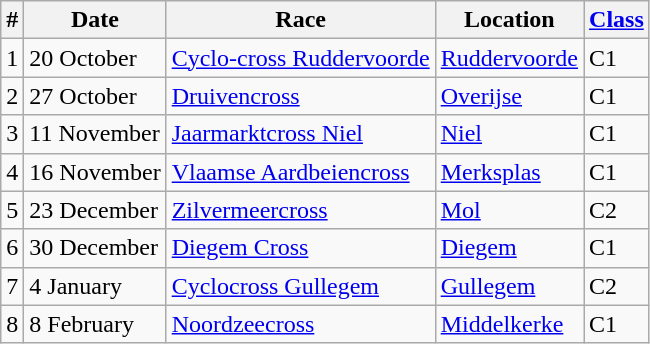<table class="wikitable" style="font-size: 100%; white-space: nowrap;">
<tr>
<th>#</th>
<th>Date</th>
<th>Race</th>
<th>Location</th>
<th><a href='#'>Class</a></th>
</tr>
<tr>
<td>1</td>
<td>20 October</td>
<td><a href='#'>Cyclo-cross Ruddervoorde</a></td>
<td> <a href='#'>Ruddervoorde</a></td>
<td>C1</td>
</tr>
<tr>
<td>2</td>
<td>27 October</td>
<td><a href='#'>Druivencross</a></td>
<td> <a href='#'>Overijse</a></td>
<td>C1</td>
</tr>
<tr>
<td>3</td>
<td>11 November</td>
<td><a href='#'>Jaarmarktcross Niel</a></td>
<td> <a href='#'>Niel</a></td>
<td>C1</td>
</tr>
<tr>
<td>4</td>
<td>16 November</td>
<td><a href='#'>Vlaamse Aardbeiencross</a></td>
<td> <a href='#'>Merksplas</a></td>
<td>C1</td>
</tr>
<tr>
<td>5</td>
<td>23 December</td>
<td><a href='#'>Zilvermeercross</a></td>
<td> <a href='#'>Mol</a></td>
<td>C2</td>
</tr>
<tr>
<td>6</td>
<td>30 December</td>
<td><a href='#'>Diegem Cross</a></td>
<td> <a href='#'>Diegem</a></td>
<td>C1</td>
</tr>
<tr>
<td>7</td>
<td>4 January</td>
<td><a href='#'>Cyclocross Gullegem</a></td>
<td> <a href='#'>Gullegem</a></td>
<td>C2</td>
</tr>
<tr>
<td>8</td>
<td>8 February</td>
<td><a href='#'>Noordzeecross</a></td>
<td> <a href='#'>Middelkerke</a></td>
<td>C1</td>
</tr>
</table>
